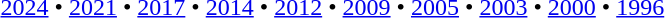<table id=toc class=toc summary=Contents>
<tr>
<td align=center><br><a href='#'>2024</a> • <a href='#'>2021</a> • <a href='#'>2017</a> • <a href='#'>2014</a> • <a href='#'>2012</a> • <a href='#'>2009</a> • <a href='#'>2005</a> • <a href='#'>2003</a> • <a href='#'>2000</a> • <a href='#'>1996</a></td>
</tr>
</table>
